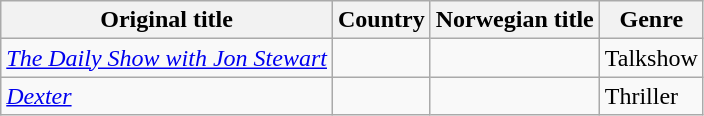<table class="wikitable">
<tr>
<th>Original title</th>
<th>Country</th>
<th>Norwegian title</th>
<th>Genre</th>
</tr>
<tr>
<td><em><a href='#'>The Daily Show with Jon Stewart</a></em></td>
<td></td>
<td></td>
<td>Talkshow</td>
</tr>
<tr>
<td><em><a href='#'>Dexter</a></em></td>
<td></td>
<td></td>
<td>Thriller</td>
</tr>
</table>
